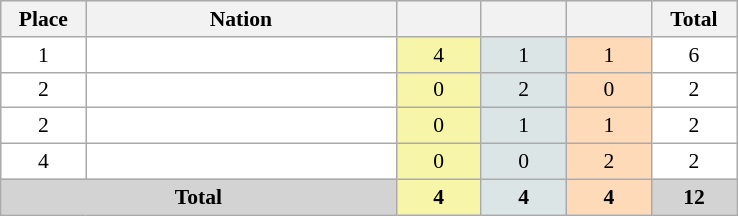<table class=wikitable style="border:1px solid #AAAAAA;font-size:90%">
<tr bgcolor="#EFEFEF">
<th width=50>Place</th>
<th width=200>Nation</th>
<th width=50></th>
<th width=50></th>
<th width=50></th>
<th width=50>Total</th>
</tr>
<tr align="center" valign="top" bgcolor="#FFFFFF">
<td>1</td>
<td align="left"></td>
<td style="background:#F7F6A8;">4</td>
<td style="background:#DCE5E5;">1</td>
<td style="background:#FFDAB9;">1</td>
<td>6</td>
</tr>
<tr align="center" valign="top" bgcolor="#FFFFFF">
<td>2</td>
<td align="left"></td>
<td style="background:#F7F6A8;">0</td>
<td style="background:#DCE5E5;">2</td>
<td style="background:#FFDAB9;">0</td>
<td>2</td>
</tr>
<tr align="center" valign="top" bgcolor="#FFFFFF">
<td>2</td>
<td align="left"></td>
<td style="background:#F7F6A8;">0</td>
<td style="background:#DCE5E5;">1</td>
<td style="background:#FFDAB9;">1</td>
<td>2</td>
</tr>
<tr align="center" valign="top" bgcolor="#FFFFFF">
<td>4</td>
<td align="left"></td>
<td style="background:#F7F6A8;">0</td>
<td style="background:#DCE5E5;">0</td>
<td style="background:#FFDAB9;">2</td>
<td>2</td>
</tr>
<tr align="center">
<td colspan="2" bgcolor=D3D3D3><strong>Total</strong></td>
<td style="background:#F7F6A8;"><strong>4</strong></td>
<td style="background:#DCE5E5;"><strong>4</strong></td>
<td style="background:#FFDAB9;"><strong>4</strong></td>
<td bgcolor=D3D3D3><strong>12</strong></td>
</tr>
</table>
